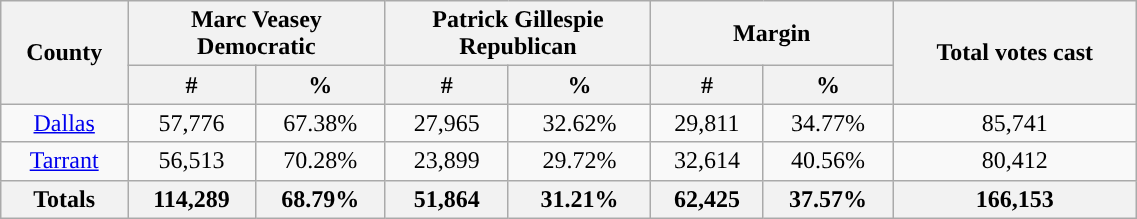<table width="60%"  class="wikitable sortable" style="text-align:center">
<tr>
<th rowspan="2">County</th>
<th style="text-align:center;" colspan="2">Marc Veasey<br>Democratic</th>
<th style="text-align:center;" colspan="2">Patrick Gillespie<br>Republican</th>
<th style="text-align:center;" colspan="2">Margin</th>
<th rowspan="2" style="text-align:center;">Total votes cast</th>
</tr>
<tr>
<th style="text-align:center;" data-sort-type="number">#</th>
<th style="text-align:center;" data-sort-type="number">%</th>
<th style="text-align:center;" data-sort-type="number">#</th>
<th style="text-align:center;" data-sort-type="number">%</th>
<th style="text-align:center;" data-sort-type="number">#</th>
<th style="text-align:center;" data-sort-type="number">%</th>
</tr>
<tr style="text-align:center;">
<td style="color:black;background-color:"><a href='#'>Dallas</a></td>
<td style="color:black;background-color:">57,776</td>
<td style="color:black;background-color:">67.38%</td>
<td style="background-color:">27,965</td>
<td style="background-color:">32.62%</td>
<td style="color:black;background-color:">29,811</td>
<td style="color:black;background-color:">34.77%</td>
<td style="color:black;background-color:">85,741</td>
</tr>
<tr style="text-align:center;">
<td style="color:black;background-color:"><a href='#'>Tarrant</a></td>
<td style="color:black;background-color:">56,513</td>
<td style="color:black;background-color:">70.28%</td>
<td style="background-color:">23,899</td>
<td style="background-color:">29.72%</td>
<td style="color:black;background-color:">32,614</td>
<td style="color:black;background-color:">40.56%</td>
<td style="color:black;background-color:">80,412</td>
</tr>
<tr style="text-align:center;">
<th>Totals</th>
<th>114,289</th>
<th>68.79%</th>
<th>51,864</th>
<th>31.21%</th>
<th>62,425</th>
<th>37.57%</th>
<th>166,153</th>
</tr>
</table>
